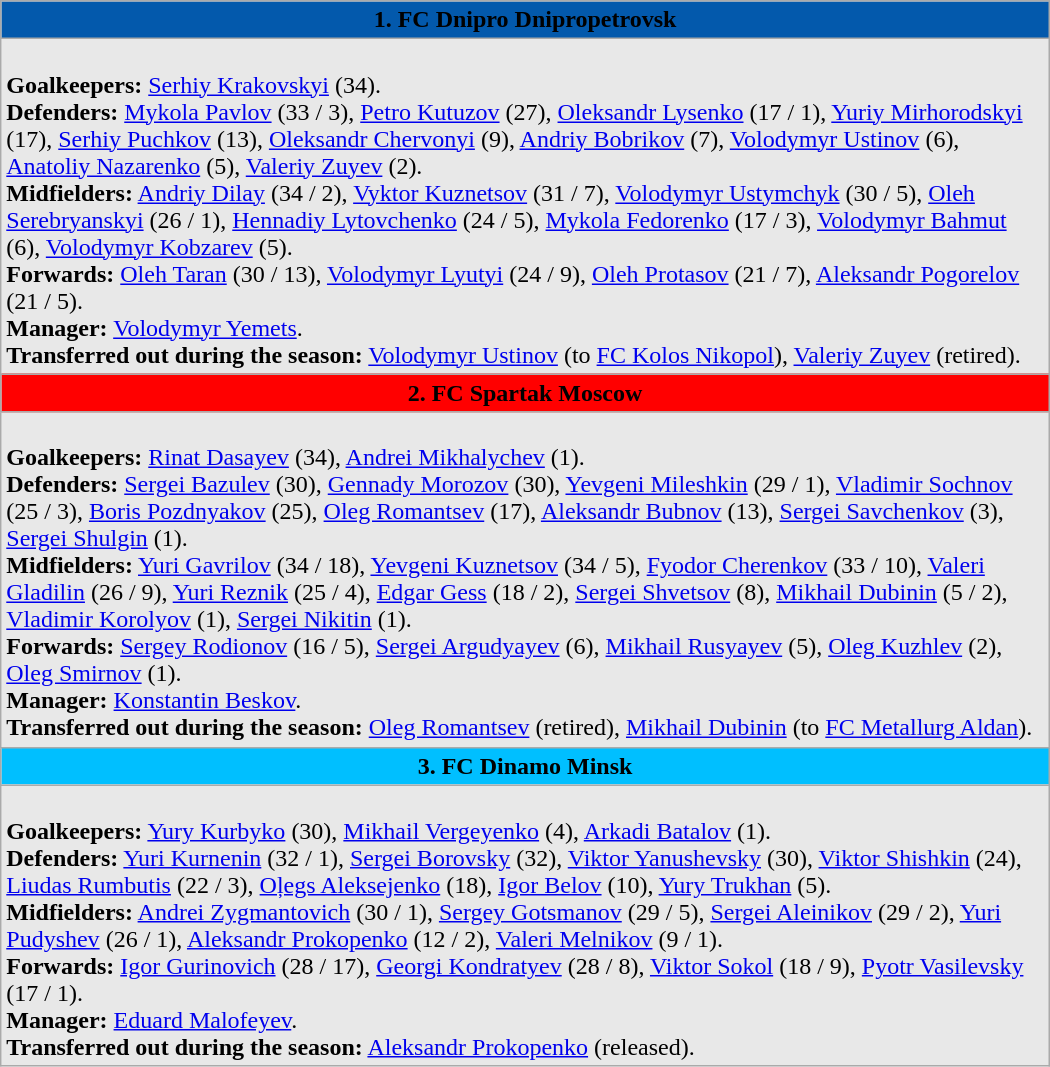<table class="wikitable" Width="700">
<tr bgcolor="#0359ac">
<td align="center" width="700"><span> <strong>1. FC Dnipro Dnipropetrovsk</strong> </span></td>
</tr>
<tr bgcolor="#E8E8E8">
<td align="left" width="700"><br><strong>Goalkeepers:</strong> <a href='#'>Serhiy Krakovskyi</a> (34).<br>
<strong>Defenders:</strong> <a href='#'>Mykola Pavlov</a> (33 / 3), <a href='#'>Petro Kutuzov</a> (27), <a href='#'>Oleksandr Lysenko</a> (17 / 1), <a href='#'>Yuriy Mirhorodskyi</a> (17), <a href='#'>Serhiy Puchkov</a> (13), <a href='#'>Oleksandr Chervonyi</a> (9), <a href='#'>Andriy Bobrikov</a> (7), <a href='#'>Volodymyr Ustinov</a> (6), <a href='#'>Anatoliy Nazarenko</a> (5), <a href='#'>Valeriy Zuyev</a> (2).<br>
<strong>Midfielders:</strong> <a href='#'>Andriy Dilay</a> (34 / 2), <a href='#'>Vyktor Kuznetsov</a> (31 / 7), <a href='#'>Volodymyr Ustymchyk</a> (30 / 5), <a href='#'>Oleh Serebryanskyi</a> (26 / 1), <a href='#'>Hennadiy Lytovchenko</a> (24 / 5), <a href='#'>Mykola Fedorenko</a> (17 / 3), <a href='#'>Volodymyr Bahmut</a> (6), <a href='#'>Volodymyr Kobzarev</a> (5).<br>
<strong>Forwards:</strong> <a href='#'>Oleh Taran</a> (30 / 13), <a href='#'>Volodymyr Lyutyi</a> (24 / 9), <a href='#'>Oleh Protasov</a> (21 / 7), <a href='#'>Aleksandr Pogorelov</a> (21 / 5).<br><strong>Manager:</strong> <a href='#'>Volodymyr Yemets</a>.<br><strong>Transferred out during the season:</strong> <a href='#'>Volodymyr Ustinov</a> (to <a href='#'>FC Kolos Nikopol</a>), <a href='#'>Valeriy Zuyev</a> (retired).</td>
</tr>
<tr bgcolor="#FF0000">
<td align="center" width="700"><span> <strong>2. FC Spartak Moscow</strong> </span></td>
</tr>
<tr bgcolor="#E8E8E8">
<td align="left" width="700"><br><strong>Goalkeepers:</strong> <a href='#'>Rinat Dasayev</a> (34), <a href='#'>Andrei Mikhalychev</a> (1).<br>
<strong>Defenders:</strong> <a href='#'>Sergei Bazulev</a> (30), <a href='#'>Gennady Morozov</a> (30), <a href='#'>Yevgeni Mileshkin</a> (29 / 1), <a href='#'>Vladimir Sochnov</a> (25 / 3), <a href='#'>Boris Pozdnyakov</a> (25), <a href='#'>Oleg Romantsev</a> (17), <a href='#'>Aleksandr Bubnov</a> (13), <a href='#'>Sergei Savchenkov</a> (3), <a href='#'>Sergei Shulgin</a> (1).<br>
<strong>Midfielders:</strong> <a href='#'>Yuri Gavrilov</a> (34 / 18), <a href='#'>Yevgeni Kuznetsov</a> (34 / 5), <a href='#'>Fyodor Cherenkov</a> (33 / 10), <a href='#'>Valeri Gladilin</a> (26 / 9), <a href='#'>Yuri Reznik</a> (25 / 4), <a href='#'>Edgar Gess</a> (18 / 2), <a href='#'>Sergei Shvetsov</a> (8), <a href='#'>Mikhail Dubinin</a> (5 / 2), <a href='#'>Vladimir Korolyov</a> (1), <a href='#'>Sergei Nikitin</a> (1).<br>
<strong>Forwards:</strong> <a href='#'>Sergey Rodionov</a> (16 / 5), <a href='#'>Sergei Argudyayev</a> (6), <a href='#'>Mikhail Rusyayev</a> (5), <a href='#'>Oleg Kuzhlev</a> (2), <a href='#'>Oleg Smirnov</a> (1).<br><strong>Manager:</strong> <a href='#'>Konstantin Beskov</a>.<br><strong>Transferred out during the season:</strong> <a href='#'>Oleg Romantsev</a> (retired), <a href='#'>Mikhail Dubinin</a> (to <a href='#'>FC Metallurg Aldan</a>).</td>
</tr>
<tr bgcolor="#00BFFF">
<td align="center" width="700"><span> <strong>3. FC Dinamo Minsk</strong> </span></td>
</tr>
<tr bgcolor="#E8E8E8">
<td align="left" width="700"><br><strong>Goalkeepers:</strong> <a href='#'>Yury Kurbyko</a> (30), <a href='#'>Mikhail Vergeyenko</a> (4), <a href='#'>Arkadi Batalov</a> (1).<br>
<strong>Defenders:</strong> <a href='#'>Yuri Kurnenin</a> (32 / 1), <a href='#'>Sergei Borovsky</a> (32), <a href='#'>Viktor Yanushevsky</a> (30), <a href='#'>Viktor Shishkin</a> (24), <a href='#'>Liudas Rumbutis</a> (22 / 3), <a href='#'>Oļegs Aleksejenko</a> (18), <a href='#'>Igor Belov</a> (10), <a href='#'>Yury Trukhan</a> (5).<br>
<strong>Midfielders:</strong> <a href='#'>Andrei Zygmantovich</a> (30 / 1), <a href='#'>Sergey Gotsmanov</a> (29 / 5), <a href='#'>Sergei Aleinikov</a> (29 / 2), <a href='#'>Yuri Pudyshev</a> (26 / 1), <a href='#'>Aleksandr Prokopenko</a> (12 / 2), <a href='#'>Valeri Melnikov</a> (9 / 1).<br>
<strong>Forwards:</strong> <a href='#'>Igor Gurinovich</a> (28 / 17), <a href='#'>Georgi Kondratyev</a> (28 / 8), <a href='#'>Viktor Sokol</a> (18 / 9), <a href='#'>Pyotr Vasilevsky</a> (17 / 1).<br><strong>Manager:</strong> <a href='#'>Eduard Malofeyev</a>.<br><strong>Transferred out during the season:</strong> <a href='#'>Aleksandr Prokopenko</a> (released).</td>
</tr>
</table>
